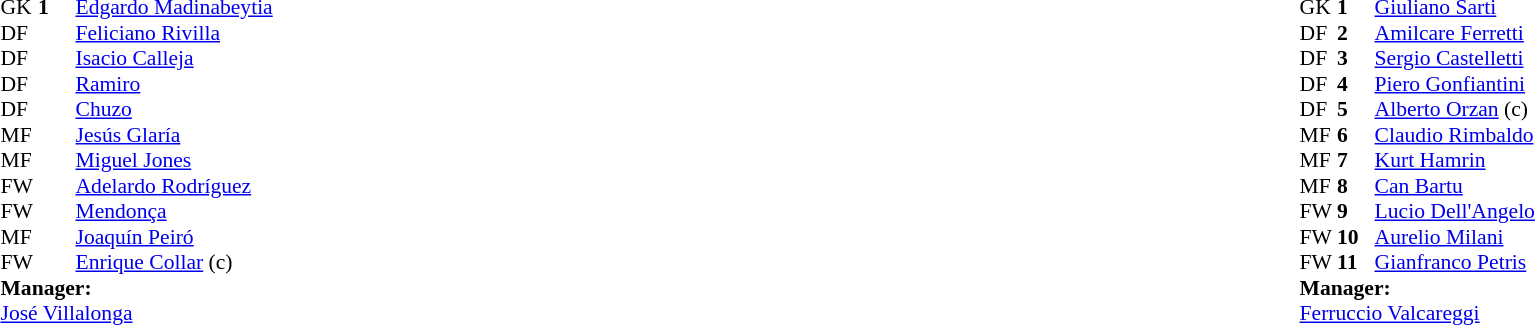<table width=100%>
<tr>
<td valign="top" width="50%"><br><table style="font-size:90%" cellspacing="0" cellpadding="0" align="left">
<tr>
<td colspan="4"></td>
</tr>
<tr>
<th width=25></th>
<th width=25></th>
</tr>
<tr>
<td>GK</td>
<td><strong>1</strong></td>
<td> <a href='#'>Edgardo Madinabeytia</a></td>
</tr>
<tr>
<td>DF</td>
<td><strong> </strong></td>
<td> <a href='#'>Feliciano Rivilla</a></td>
</tr>
<tr>
<td>DF</td>
<td><strong> </strong></td>
<td> <a href='#'>Isacio Calleja</a></td>
</tr>
<tr>
<td>DF</td>
<td><strong> </strong></td>
<td> <a href='#'>Ramiro</a></td>
</tr>
<tr>
<td>DF</td>
<td><strong> </strong></td>
<td> <a href='#'>Chuzo</a></td>
</tr>
<tr>
<td>MF</td>
<td><strong> </strong></td>
<td> <a href='#'>Jesús Glaría</a></td>
</tr>
<tr>
<td>MF</td>
<td><strong> </strong></td>
<td> <a href='#'>Miguel Jones</a></td>
</tr>
<tr>
<td>FW</td>
<td><strong> </strong></td>
<td> <a href='#'>Adelardo Rodríguez</a></td>
</tr>
<tr>
<td>FW</td>
<td><strong> </strong></td>
<td> <a href='#'>Mendonça</a></td>
</tr>
<tr>
<td>MF</td>
<td><strong> </strong></td>
<td> <a href='#'>Joaquín Peiró</a></td>
</tr>
<tr>
<td>FW</td>
<td><strong> </strong></td>
<td> <a href='#'>Enrique Collar</a> (c)</td>
</tr>
<tr>
<td colspan=3><strong>Manager:</strong></td>
</tr>
<tr>
<td colspan=4> <a href='#'>José Villalonga</a></td>
</tr>
</table>
</td>
<td valign="top" width="50%"><br><table style="font-size:90%" cellspacing="0" cellpadding="0" align="center">
<tr>
<td colspan="4"></td>
</tr>
<tr>
<th width=25></th>
<th width=25></th>
</tr>
<tr>
<td>GK</td>
<td><strong>1</strong></td>
<td> <a href='#'>Giuliano Sarti</a></td>
</tr>
<tr>
<td>DF</td>
<td><strong>2</strong></td>
<td> <a href='#'>Amilcare Ferretti</a></td>
</tr>
<tr>
<td>DF</td>
<td><strong>3</strong></td>
<td> <a href='#'>Sergio Castelletti</a></td>
</tr>
<tr>
<td>DF</td>
<td><strong>4</strong></td>
<td> <a href='#'>Piero Gonfiantini</a></td>
</tr>
<tr>
<td>DF</td>
<td><strong>5</strong></td>
<td> <a href='#'>Alberto Orzan</a> (c)</td>
</tr>
<tr>
<td>MF</td>
<td><strong>6</strong></td>
<td> <a href='#'>Claudio Rimbaldo</a></td>
</tr>
<tr>
<td>MF</td>
<td><strong>7</strong></td>
<td> <a href='#'>Kurt Hamrin</a></td>
</tr>
<tr>
<td>MF</td>
<td><strong>8</strong></td>
<td> <a href='#'>Can Bartu</a></td>
</tr>
<tr>
<td>FW</td>
<td><strong>9</strong></td>
<td> <a href='#'>Lucio Dell'Angelo</a></td>
</tr>
<tr>
<td>FW</td>
<td><strong>10</strong></td>
<td> <a href='#'>Aurelio Milani</a></td>
</tr>
<tr>
<td>FW</td>
<td><strong>11</strong></td>
<td> <a href='#'>Gianfranco Petris</a></td>
</tr>
<tr>
<td colspan=3><strong>Manager:</strong></td>
</tr>
<tr>
<td colspan=4> <a href='#'>Ferruccio Valcareggi</a></td>
</tr>
</table>
</td>
</tr>
</table>
